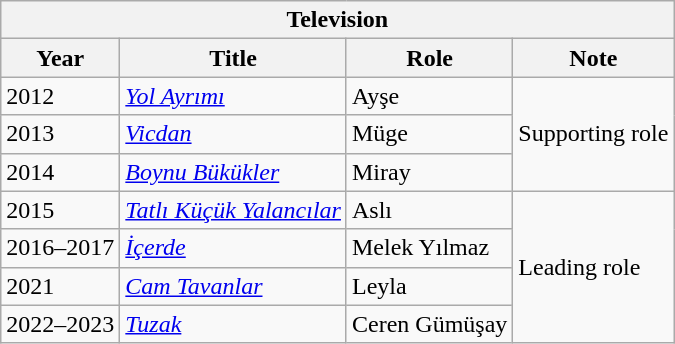<table class="wikitable">
<tr>
<th colspan="4">Television</th>
</tr>
<tr>
<th>Year</th>
<th>Title</th>
<th>Role</th>
<th>Note</th>
</tr>
<tr>
<td>2012</td>
<td><em><a href='#'>Yol Ayrımı</a></em></td>
<td>Ayşe</td>
<td rowspan="3">Supporting role</td>
</tr>
<tr>
<td>2013</td>
<td><em><a href='#'>Vicdan</a></em></td>
<td>Müge</td>
</tr>
<tr>
<td>2014</td>
<td><em><a href='#'>Boynu Bükükler</a></em></td>
<td>Miray</td>
</tr>
<tr>
<td>2015</td>
<td><em><a href='#'>Tatlı Küçük Yalancılar</a></em></td>
<td>Aslı</td>
<td rowspan="4">Leading role</td>
</tr>
<tr>
<td>2016–2017</td>
<td><em><a href='#'>İçerde</a></em></td>
<td>Melek Yılmaz</td>
</tr>
<tr>
<td>2021</td>
<td><em><a href='#'>Cam Tavanlar</a></em></td>
<td>Leyla</td>
</tr>
<tr>
<td>2022–2023</td>
<td><em><a href='#'>Tuzak</a></em></td>
<td>Ceren Gümüşay</td>
</tr>
</table>
